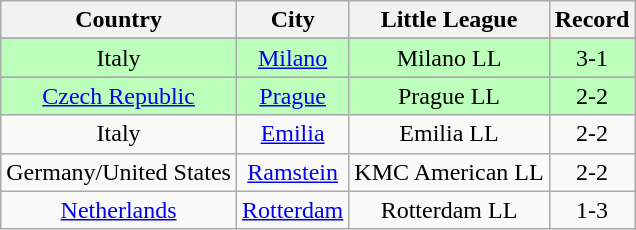<table class="wikitable">
<tr>
<th>Country</th>
<th>City</th>
<th>Little League</th>
<th>Record</th>
</tr>
<tr>
</tr>
<tr bgcolor=#bbffbb>
<td align=center> Italy</td>
<td align=center><a href='#'>Milano</a></td>
<td align=center>Milano LL</td>
<td align=center>3-1</td>
</tr>
<tr>
</tr>
<tr bgcolor=#bbffbb>
<td align=center> <a href='#'>Czech Republic</a></td>
<td align=center><a href='#'>Prague</a></td>
<td align=center>Prague LL</td>
<td align=center>2-2</td>
</tr>
<tr>
<td align=center> Italy</td>
<td align=center><a href='#'>Emilia</a></td>
<td align=center>Emilia LL</td>
<td align=center>2-2</td>
</tr>
<tr>
<td align=center> Germany/United States</td>
<td align=center><a href='#'>Ramstein</a></td>
<td align=center>KMC American LL</td>
<td align=center>2-2</td>
</tr>
<tr>
<td align=center> <a href='#'>Netherlands</a></td>
<td align=center><a href='#'>Rotterdam</a></td>
<td align=center>Rotterdam LL</td>
<td align=center>1-3</td>
</tr>
</table>
